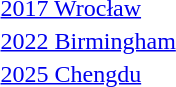<table>
<tr>
<td><a href='#'>2017 Wrocław</a><br></td>
<td></td>
<td></td>
<td></td>
</tr>
<tr>
<td><a href='#'>2022 Birmingham</a><br></td>
<td></td>
<td></td>
<td></td>
</tr>
<tr>
<td><a href='#'>2025 Chengdu</a><br></td>
<td></td>
<td></td>
<td></td>
</tr>
</table>
